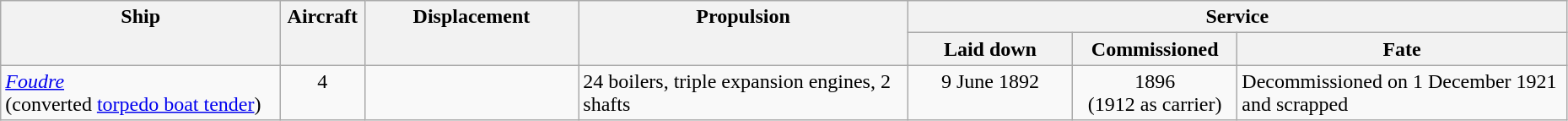<table class="wikitable" style="width:98%;">
<tr valign="top"|- valign="top">
<th style="width:17%; text-align:center;" rowspan="2">Ship</th>
<th style="width:5%; text-align:center;" rowspan="2">Aircraft</th>
<th style="width:13%; text-align:center;" rowspan="2">Displacement</th>
<th style="width:20%; text-align:center;" rowspan="2">Propulsion</th>
<th style="width:40%; text-align:center;" colspan="3">Service</th>
</tr>
<tr valign="top">
<th style="width:10%; text-align:center;">Laid down</th>
<th style="width:10%; text-align:center;">Commissioned</th>
<th style="width:20%; text-align:center;">Fate</th>
</tr>
<tr valign="top">
<td align= left><em><a href='#'>Foudre</a></em><br>(converted <a href='#'>torpedo boat tender</a>)</td>
<td style="text-align:center;">4</td>
<td style="text-align:center;"></td>
<td align= left>24 boilers, triple expansion engines, 2 shafts</td>
<td style="text-align:center;">9 June 1892</td>
<td style="text-align:center;">1896<br>(1912 as carrier)</td>
<td align= left>Decommissioned on 1 December 1921 and scrapped</td>
</tr>
</table>
